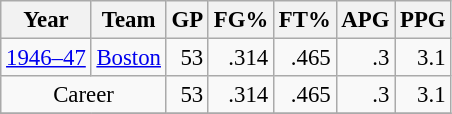<table class="wikitable sortable" style="font-size:95%; text-align:right;">
<tr>
<th>Year</th>
<th>Team</th>
<th>GP</th>
<th>FG%</th>
<th>FT%</th>
<th>APG</th>
<th>PPG</th>
</tr>
<tr>
<td style="text-align:left;"><a href='#'>1946–47</a></td>
<td style="text-align:left;"><a href='#'>Boston</a></td>
<td>53</td>
<td>.314</td>
<td>.465</td>
<td>.3</td>
<td>3.1</td>
</tr>
<tr>
<td style="text-align:center;" colspan="2">Career</td>
<td>53</td>
<td>.314</td>
<td>.465</td>
<td>.3</td>
<td>3.1</td>
</tr>
<tr>
</tr>
</table>
